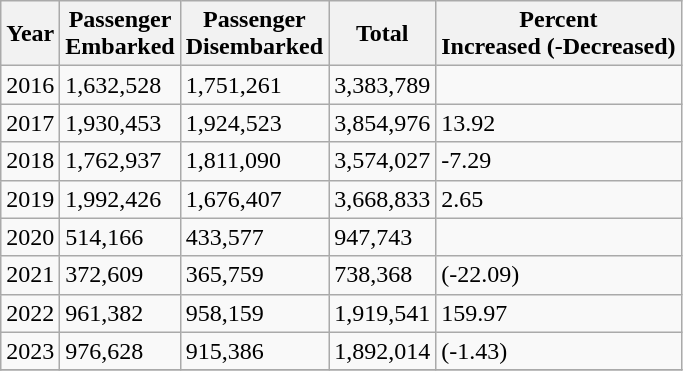<table class="wikitable sortable">
<tr>
<th>Year</th>
<th>Passenger<br>Embarked</th>
<th>Passenger<br>Disembarked</th>
<th>Total</th>
<th>Percent<br>Increased
(-Decreased)</th>
</tr>
<tr>
<td>2016</td>
<td>1,632,528</td>
<td>1,751,261</td>
<td>3,383,789</td>
<td></td>
</tr>
<tr>
<td>2017</td>
<td>1,930,453</td>
<td>1,924,523</td>
<td>3,854,976</td>
<td>13.92</td>
</tr>
<tr>
<td>2018</td>
<td>1,762,937</td>
<td>1,811,090</td>
<td>3,574,027</td>
<td>-7.29</td>
</tr>
<tr>
<td>2019</td>
<td>1,992,426</td>
<td>1,676,407</td>
<td>3,668,833</td>
<td>2.65</td>
</tr>
<tr>
<td>2020</td>
<td>514,166</td>
<td>433,577</td>
<td>947,743</td>
<td></td>
</tr>
<tr>
<td>2021</td>
<td>372,609</td>
<td>365,759</td>
<td>738,368</td>
<td>(-22.09)</td>
</tr>
<tr>
<td>2022</td>
<td>961,382</td>
<td>958,159</td>
<td>1,919,541</td>
<td>159.97</td>
</tr>
<tr>
<td>2023</td>
<td>976,628</td>
<td>915,386</td>
<td>1,892,014</td>
<td>(-1.43)</td>
</tr>
<tr>
</tr>
</table>
